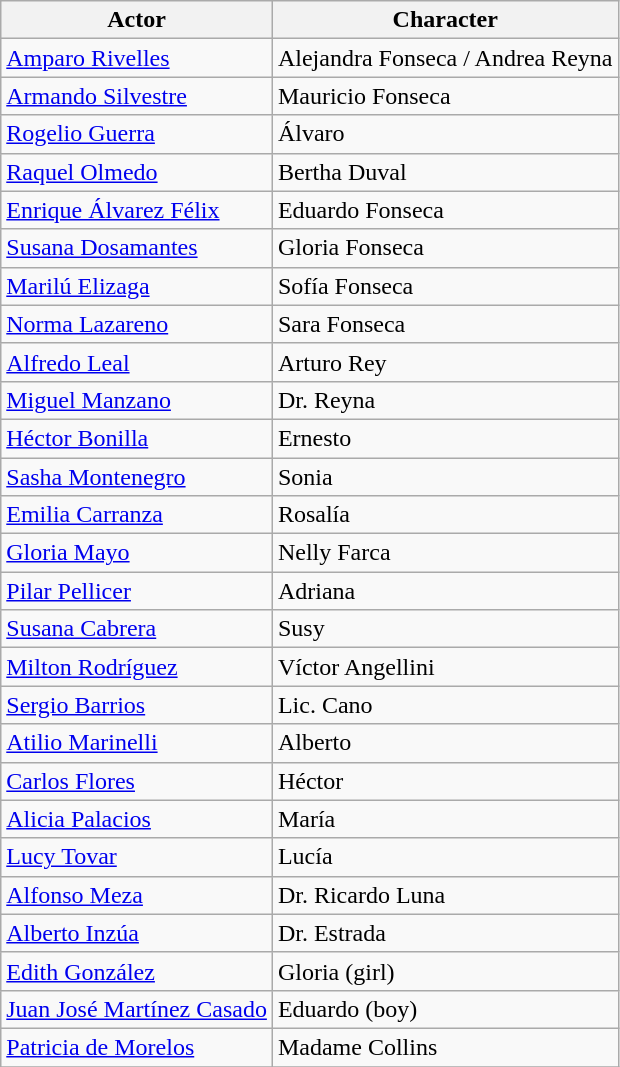<table class="wikitable sortable">
<tr>
<th>Actor</th>
<th>Character</th>
</tr>
<tr>
<td><a href='#'>Amparo Rivelles</a></td>
<td>Alejandra Fonseca / Andrea Reyna</td>
</tr>
<tr>
<td><a href='#'>Armando Silvestre</a></td>
<td>Mauricio Fonseca</td>
</tr>
<tr>
<td><a href='#'>Rogelio Guerra</a></td>
<td>Álvaro</td>
</tr>
<tr>
<td><a href='#'>Raquel Olmedo</a></td>
<td>Bertha Duval</td>
</tr>
<tr>
<td><a href='#'>Enrique Álvarez Félix</a></td>
<td>Eduardo Fonseca</td>
</tr>
<tr>
<td><a href='#'>Susana Dosamantes</a></td>
<td>Gloria Fonseca</td>
</tr>
<tr>
<td><a href='#'>Marilú Elizaga</a></td>
<td>Sofía Fonseca</td>
</tr>
<tr>
<td><a href='#'>Norma Lazareno</a></td>
<td>Sara Fonseca</td>
</tr>
<tr>
<td><a href='#'>Alfredo Leal</a></td>
<td>Arturo Rey</td>
</tr>
<tr>
<td><a href='#'>Miguel Manzano</a></td>
<td>Dr. Reyna</td>
</tr>
<tr>
<td><a href='#'>Héctor Bonilla</a></td>
<td>Ernesto</td>
</tr>
<tr>
<td><a href='#'>Sasha Montenegro</a></td>
<td>Sonia</td>
</tr>
<tr>
<td><a href='#'>Emilia Carranza</a></td>
<td>Rosalía</td>
</tr>
<tr>
<td><a href='#'>Gloria Mayo</a></td>
<td>Nelly Farca</td>
</tr>
<tr>
<td><a href='#'>Pilar Pellicer</a></td>
<td>Adriana</td>
</tr>
<tr>
<td><a href='#'>Susana Cabrera</a></td>
<td>Susy</td>
</tr>
<tr>
<td><a href='#'>Milton Rodríguez</a></td>
<td>Víctor Angellini</td>
</tr>
<tr>
<td><a href='#'>Sergio Barrios</a></td>
<td>Lic. Cano</td>
</tr>
<tr>
<td><a href='#'>Atilio Marinelli</a></td>
<td>Alberto</td>
</tr>
<tr>
<td><a href='#'>Carlos Flores</a></td>
<td>Héctor</td>
</tr>
<tr>
<td><a href='#'>Alicia Palacios</a></td>
<td>María</td>
</tr>
<tr>
<td><a href='#'>Lucy Tovar</a></td>
<td>Lucía</td>
</tr>
<tr>
<td><a href='#'>Alfonso Meza</a></td>
<td>Dr. Ricardo Luna</td>
</tr>
<tr>
<td><a href='#'>Alberto Inzúa</a></td>
<td>Dr. Estrada</td>
</tr>
<tr>
<td><a href='#'>Edith González</a></td>
<td>Gloria (girl)</td>
</tr>
<tr>
<td><a href='#'>Juan José Martínez Casado</a></td>
<td>Eduardo (boy)</td>
</tr>
<tr>
<td><a href='#'>Patricia de Morelos</a></td>
<td>Madame Collins</td>
</tr>
<tr>
</tr>
</table>
